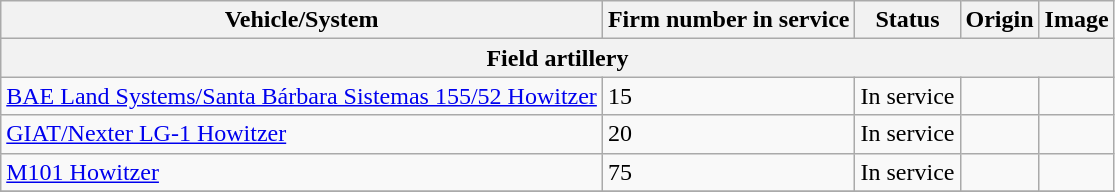<table class="wikitable">
<tr>
<th>Vehicle/System</th>
<th>Firm number in service</th>
<th>Status</th>
<th>Origin</th>
<th>Image</th>
</tr>
<tr>
<th colspan="5">Field artillery</th>
</tr>
<tr>
<td><a href='#'>BAE Land Systems/Santa Bárbara Sistemas 155/52 Howitzer</a></td>
<td>15</td>
<td>In service</td>
<td></td>
<td></td>
</tr>
<tr>
<td><a href='#'>GIAT/Nexter LG-1 Howitzer</a></td>
<td>20</td>
<td>In service</td>
<td></td>
<td></td>
</tr>
<tr>
<td><a href='#'>M101 Howitzer</a></td>
<td>75</td>
<td>In service</td>
<td></td>
<td></td>
</tr>
<tr>
</tr>
</table>
